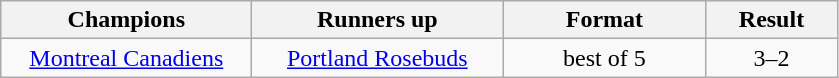<table class="wikitable" style="text-align:center;">
<tr>
<th style="width:10em">Champions</th>
<th style="width:10em">Runners up</th>
<th style="width:8em">Format</th>
<th style="width:5em">Result</th>
</tr>
<tr>
<td align=center><a href='#'>Montreal Canadiens</a></td>
<td><a href='#'>Portland Rosebuds</a></td>
<td>best of 5</td>
<td>3–2</td>
</tr>
</table>
